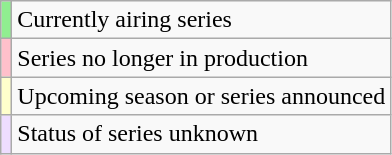<table class="wikitable">
<tr>
<td style="background-color:lightgreen"></td>
<td>Currently airing series</td>
</tr>
<tr>
<td style="background-color:#FFC0CB"> </td>
<td>Series no longer in production</td>
</tr>
<tr>
<td style="background-color:#FFFFCC"> </td>
<td>Upcoming season or series announced</td>
</tr>
<tr>
<td style="background-color:#EEDDFF"> </td>
<td>Status of series unknown</td>
</tr>
</table>
